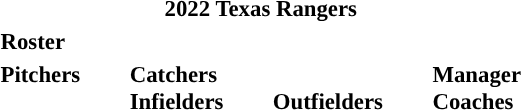<table class="toccolours" style="font-size: 95%;">
<tr>
<th colspan="10">2022 Texas Rangers</th>
</tr>
<tr>
<td colspan="10"><strong>Roster</strong></td>
</tr>
<tr>
<td valign="top"><strong>Pitchers</strong><br>



























</td>
<td style="width:25px;"></td>
<td valign="top"><strong>Catchers</strong><br>




<strong>Infielders</strong>








</td>
<td width="25px"></td>
<td valign="top"><br><strong>Outfielders</strong>











</td>
<td style="width:25px;"></td>
<td valign="top"><strong>Manager</strong><br>

<strong>Coaches</strong>
 
 
 
 
 
 
 
 
 
 
 
 </td>
</tr>
</table>
